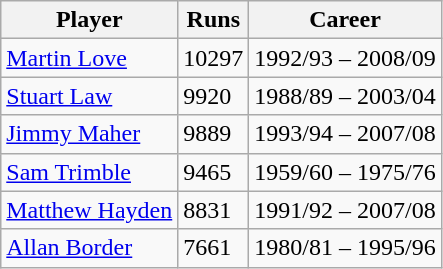<table class="wikitable">
<tr>
<th>Player</th>
<th>Runs</th>
<th>Career</th>
</tr>
<tr>
<td><a href='#'>Martin Love</a></td>
<td>10297</td>
<td>1992/93 – 2008/09</td>
</tr>
<tr>
<td><a href='#'>Stuart Law</a></td>
<td>9920</td>
<td>1988/89 – 2003/04</td>
</tr>
<tr>
<td><a href='#'>Jimmy Maher</a></td>
<td>9889</td>
<td>1993/94 – 2007/08</td>
</tr>
<tr>
<td><a href='#'>Sam Trimble</a></td>
<td>9465</td>
<td>1959/60 – 1975/76</td>
</tr>
<tr>
<td><a href='#'>Matthew Hayden</a></td>
<td>8831</td>
<td>1991/92 – 2007/08</td>
</tr>
<tr>
<td><a href='#'>Allan Border</a></td>
<td>7661</td>
<td>1980/81 – 1995/96</td>
</tr>
</table>
